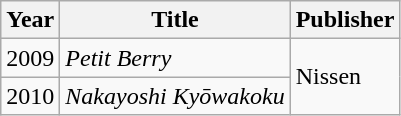<table class="wikitable">
<tr>
<th>Year</th>
<th>Title</th>
<th>Publisher</th>
</tr>
<tr>
<td>2009</td>
<td><em>Petit Berry</em></td>
<td rowspan="2">Nissen</td>
</tr>
<tr>
<td>2010</td>
<td><em>Nakayoshi Kyōwakoku</em></td>
</tr>
</table>
